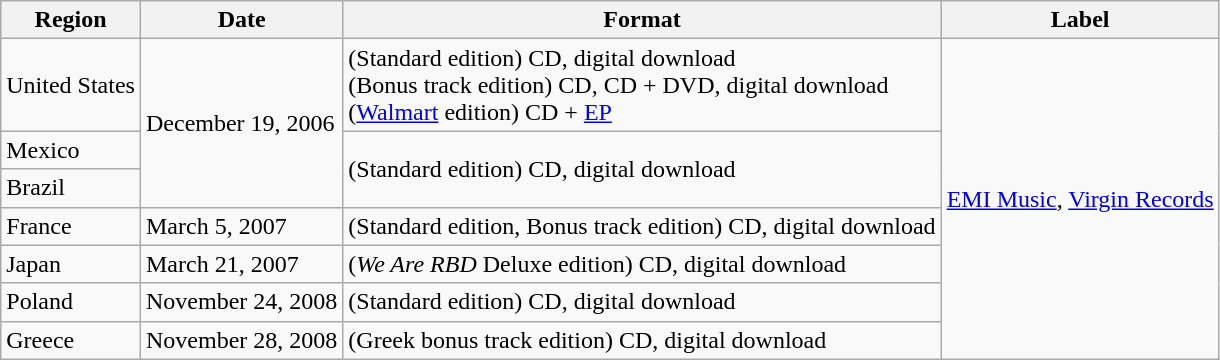<table class="wikitable">
<tr>
<th>Region</th>
<th>Date</th>
<th>Format</th>
<th>Label</th>
</tr>
<tr>
<td>United States</td>
<td style="text-align:left;" rowspan="3">December 19, 2006</td>
<td>(Standard edition) CD, digital download<br>(Bonus track edition) CD, CD + DVD, digital download<br>(<a href='#'>Walmart</a> edition) CD + <a href='#'>EP</a></td>
<td rowspan="7"><a href='#'>EMI Music</a>, <a href='#'>Virgin Records</a></td>
</tr>
<tr>
<td>Mexico</td>
<td rowspan="2">(Standard edition) CD, digital download</td>
</tr>
<tr>
<td>Brazil</td>
</tr>
<tr>
<td>France</td>
<td style="text-align:left;">March 5, 2007</td>
<td>(Standard edition, Bonus track edition) CD, digital download</td>
</tr>
<tr>
<td>Japan</td>
<td style="text-align:left;">March 21, 2007</td>
<td>(<em>We Are RBD</em> Deluxe edition) CD, digital download</td>
</tr>
<tr>
<td>Poland</td>
<td style="text-align:left;">November 24, 2008</td>
<td>(Standard edition) CD, digital download</td>
</tr>
<tr>
<td>Greece</td>
<td style="text-align:left;">November 28, 2008</td>
<td>(Greek bonus track edition) CD, digital download</td>
</tr>
</table>
